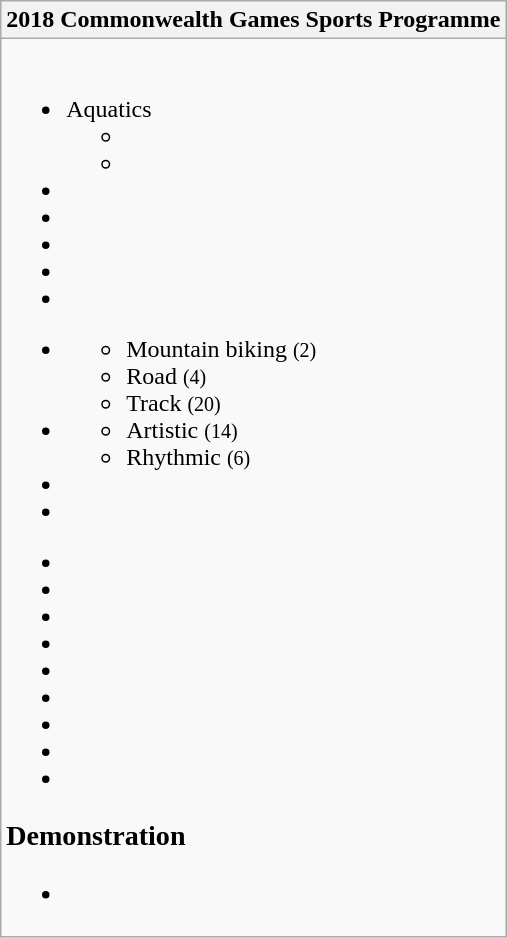<table class="wikitable">
<tr>
<th>2018 Commonwealth Games Sports Programme</th>
</tr>
<tr>
<td><br>
<ul><li>Aquatics<ul><li></li><li></li></ul></li><li></li><li></li><li></li><li></li><li></li></ul><ul><li><ul><li>Mountain biking <small>(2)</small></li><li>Road <small>(4)</small></li><li>Track <small>(20)</small></li></ul></li><li><ul><li>Artistic <small>(14)</small></li><li>Rhythmic <small>(6)</small></li></ul></li><li></li><li></li></ul><ul><li></li><li></li><li></li><li></li><li></li><li></li><li></li><li></li><li></li></ul><h3>Demonstration</h3><ul><li></li></ul></td>
</tr>
</table>
